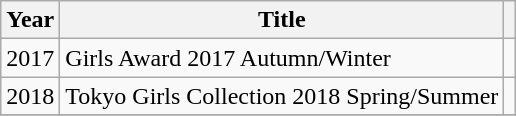<table class="wikitable">
<tr>
<th>Year</th>
<th>Title</th>
<th></th>
</tr>
<tr>
<td>2017</td>
<td>Girls Award 2017 Autumn/Winter</td>
<td></td>
</tr>
<tr>
<td>2018</td>
<td>Tokyo Girls Collection 2018 Spring/Summer</td>
<td></td>
</tr>
<tr>
</tr>
</table>
